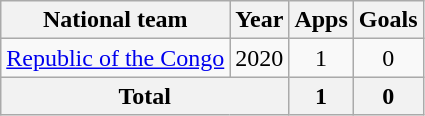<table class="wikitable" style="text-align:center">
<tr>
<th>National team</th>
<th>Year</th>
<th>Apps</th>
<th>Goals</th>
</tr>
<tr>
<td rowspan="1"><a href='#'>Republic of the Congo</a></td>
<td>2020</td>
<td>1</td>
<td>0</td>
</tr>
<tr>
<th colspan="2">Total</th>
<th>1</th>
<th>0</th>
</tr>
</table>
